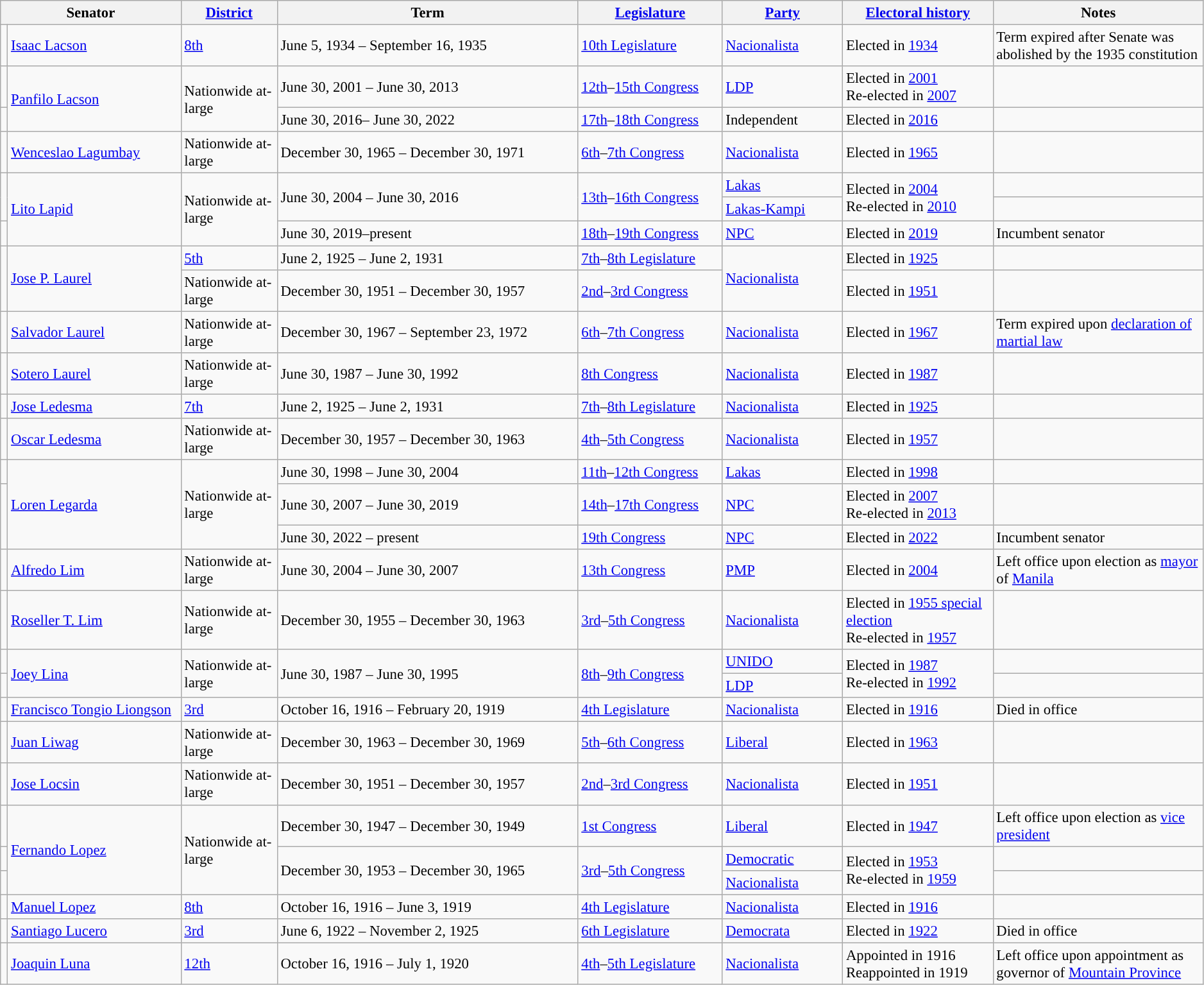<table class="wikitable" style="font-size:95%" width=99%>
<tr>
<th colspan="2" width="15%">Senator</th>
<th width="8%"><a href='#'>District</a></th>
<th width="25%">Term</th>
<th width="12%"><a href='#'>Legislature</a></th>
<th width="10%"><a href='#'>Party</a></th>
<th width="12.5%"><a href='#'>Electoral history</a></th>
<th width="17.5%">Notes</th>
</tr>
<tr>
<td style="background-color:"></td>
<td><a href='#'>Isaac Lacson</a></td>
<td><a href='#'>8th</a></td>
<td>June 5, 1934 – September 16, 1935</td>
<td><a href='#'>10th Legislature</a></td>
<td><a href='#'>Nacionalista</a></td>
<td>Elected in <a href='#'>1934</a></td>
<td>Term expired after Senate was abolished by the 1935 constitution</td>
</tr>
<tr>
<td style="background-color:"></td>
<td rowspan="2"><a href='#'>Panfilo Lacson</a></td>
<td rowspan="2">Nationwide at-large</td>
<td>June 30, 2001 – June 30, 2013</td>
<td><a href='#'>12th</a>–<a href='#'>15th Congress</a></td>
<td><a href='#'>LDP</a></td>
<td>Elected in <a href='#'>2001</a><br>Re-elected in <a href='#'>2007</a></td>
<td></td>
</tr>
<tr>
<td style="background-color:"></td>
<td>June 30, 2016– June 30, 2022</td>
<td><a href='#'>17th</a>–<a href='#'>18th Congress</a></td>
<td>Independent</td>
<td>Elected in <a href='#'>2016</a></td>
<td></td>
</tr>
<tr>
<td style="background-color:"></td>
<td><a href='#'>Wenceslao Lagumbay</a></td>
<td>Nationwide at-large</td>
<td>December 30, 1965 – December 30, 1971</td>
<td><a href='#'>6th</a>–<a href='#'>7th Congress</a></td>
<td><a href='#'>Nacionalista</a></td>
<td>Elected in <a href='#'>1965</a></td>
<td></td>
</tr>
<tr>
<td rowspan="2" style="background-color:"></td>
<td rowspan="3"><a href='#'>Lito Lapid</a></td>
<td rowspan="3">Nationwide at-large</td>
<td rowspan="2">June 30, 2004 – June 30, 2016</td>
<td rowspan="2"><a href='#'>13th</a>–<a href='#'>16th Congress</a></td>
<td><a href='#'>Lakas</a></td>
<td rowspan="2">Elected in <a href='#'>2004</a><br>Re-elected in <a href='#'>2010</a></td>
<td></td>
</tr>
<tr>
<td><a href='#'>Lakas-Kampi</a></td>
<td></td>
</tr>
<tr>
<td style="background-color:"></td>
<td>June 30, 2019–present</td>
<td><a href='#'>18th</a>–<a href='#'>19th Congress</a></td>
<td><a href='#'>NPC</a></td>
<td>Elected in <a href='#'>2019</a></td>
<td>Incumbent senator</td>
</tr>
<tr>
<td rowspan="2" style="background-color:"></td>
<td rowspan="2"><a href='#'>Jose P. Laurel</a></td>
<td><a href='#'>5th</a></td>
<td>June 2, 1925 – June 2, 1931</td>
<td><a href='#'>7th</a>–<a href='#'>8th Legislature</a></td>
<td rowspan="2"><a href='#'>Nacionalista</a></td>
<td>Elected in <a href='#'>1925</a></td>
<td></td>
</tr>
<tr>
<td>Nationwide at-large</td>
<td>December 30, 1951 – December 30, 1957</td>
<td><a href='#'>2nd</a>–<a href='#'>3rd Congress</a></td>
<td>Elected in <a href='#'>1951</a></td>
<td></td>
</tr>
<tr>
<td style="background-color:"></td>
<td><a href='#'>Salvador Laurel</a></td>
<td>Nationwide at-large</td>
<td>December 30, 1967 – September 23, 1972</td>
<td><a href='#'>6th</a>–<a href='#'>7th Congress</a></td>
<td><a href='#'>Nacionalista</a></td>
<td>Elected in <a href='#'>1967</a></td>
<td>Term expired upon <a href='#'>declaration of martial law</a></td>
</tr>
<tr>
<td style="background-color:"></td>
<td><a href='#'>Sotero Laurel</a></td>
<td>Nationwide at-large</td>
<td>June 30, 1987 – June 30, 1992</td>
<td><a href='#'>8th Congress</a></td>
<td><a href='#'>Nacionalista</a></td>
<td>Elected in <a href='#'>1987</a></td>
<td></td>
</tr>
<tr>
<td style="background-color:"></td>
<td><a href='#'>Jose Ledesma</a></td>
<td><a href='#'>7th</a></td>
<td>June 2, 1925 – June 2, 1931</td>
<td><a href='#'>7th</a>–<a href='#'>8th Legislature</a></td>
<td><a href='#'>Nacionalista</a></td>
<td>Elected in <a href='#'>1925</a></td>
<td></td>
</tr>
<tr>
<td style="background-color:"></td>
<td><a href='#'>Oscar Ledesma</a></td>
<td>Nationwide at-large</td>
<td>December 30, 1957 – December 30, 1963</td>
<td><a href='#'>4th</a>–<a href='#'>5th Congress</a></td>
<td><a href='#'>Nacionalista</a></td>
<td>Elected in <a href='#'>1957</a></td>
<td></td>
</tr>
<tr>
<td style="background-color:"></td>
<td rowspan="3"><a href='#'>Loren Legarda</a></td>
<td rowspan="3">Nationwide at-large</td>
<td>June 30, 1998 – June 30, 2004</td>
<td><a href='#'>11th</a>–<a href='#'>12th Congress</a></td>
<td><a href='#'>Lakas</a></td>
<td>Elected in <a href='#'>1998</a></td>
<td></td>
</tr>
<tr>
<td rowspan="2" style="background-color:"></td>
<td>June 30, 2007 – June 30, 2019</td>
<td><a href='#'>14th</a>–<a href='#'>17th Congress</a></td>
<td><a href='#'>NPC</a></td>
<td>Elected in <a href='#'>2007</a><br>Re-elected in <a href='#'>2013</a></td>
<td></td>
</tr>
<tr>
<td>June 30, 2022 – present</td>
<td><a href='#'>19th Congress</a></td>
<td><a href='#'>NPC</a></td>
<td>Elected in <a href='#'>2022</a></td>
<td>Incumbent senator</td>
</tr>
<tr>
<td style="background-color:"></td>
<td><a href='#'>Alfredo Lim</a></td>
<td>Nationwide at-large</td>
<td>June 30, 2004 – June 30, 2007</td>
<td><a href='#'>13th Congress</a></td>
<td><a href='#'>PMP</a></td>
<td>Elected in <a href='#'>2004</a></td>
<td>Left office upon election as <a href='#'>mayor</a> of <a href='#'>Manila</a></td>
</tr>
<tr>
<td style="background-color:"></td>
<td><a href='#'>Roseller T. Lim</a></td>
<td>Nationwide at-large</td>
<td>December 30, 1955 – December 30, 1963</td>
<td><a href='#'>3rd</a>–<a href='#'>5th Congress</a></td>
<td><a href='#'>Nacionalista</a></td>
<td>Elected in <a href='#'>1955 special election</a><br>Re-elected in <a href='#'>1957</a></td>
<td></td>
</tr>
<tr>
<td style="background-color:"></td>
<td rowspan="2"><a href='#'>Joey Lina</a></td>
<td rowspan="2">Nationwide at-large</td>
<td rowspan="2">June 30, 1987 – June 30, 1995</td>
<td rowspan="2"><a href='#'>8th</a>–<a href='#'>9th Congress</a></td>
<td><a href='#'>UNIDO</a></td>
<td rowspan="2">Elected in <a href='#'>1987</a><br>Re-elected in <a href='#'>1992</a></td>
<td></td>
</tr>
<tr>
<td style="background-color:"></td>
<td><a href='#'>LDP</a></td>
<td></td>
</tr>
<tr>
<td style="background-color:"></td>
<td><a href='#'>Francisco Tongio Liongson</a></td>
<td><a href='#'>3rd</a></td>
<td>October 16, 1916 – February 20, 1919</td>
<td><a href='#'>4th Legislature</a></td>
<td><a href='#'>Nacionalista</a></td>
<td>Elected in <a href='#'>1916</a></td>
<td>Died in office</td>
</tr>
<tr>
<td style="background-color:"></td>
<td><a href='#'>Juan Liwag</a></td>
<td>Nationwide at-large</td>
<td>December 30, 1963 – December 30, 1969</td>
<td><a href='#'>5th</a>–<a href='#'>6th Congress</a></td>
<td><a href='#'>Liberal</a></td>
<td>Elected in <a href='#'>1963</a></td>
<td></td>
</tr>
<tr>
<td style="background-color:"></td>
<td><a href='#'>Jose Locsin</a></td>
<td>Nationwide at-large</td>
<td>December 30, 1951 – December 30, 1957</td>
<td><a href='#'>2nd</a>–<a href='#'>3rd Congress</a></td>
<td><a href='#'>Nacionalista</a></td>
<td>Elected in <a href='#'>1951</a></td>
<td></td>
</tr>
<tr>
<td style="background-color:"></td>
<td rowspan="3"><a href='#'>Fernando Lopez</a></td>
<td rowspan="3">Nationwide at-large</td>
<td>December 30, 1947 – December 30, 1949</td>
<td><a href='#'>1st Congress</a></td>
<td><a href='#'>Liberal</a></td>
<td>Elected in <a href='#'>1947</a></td>
<td>Left office upon election as <a href='#'>vice president</a></td>
</tr>
<tr>
<td style="background-color:"></td>
<td rowspan="2">December 30, 1953 – December 30, 1965</td>
<td rowspan="2"><a href='#'>3rd</a>–<a href='#'>5th Congress</a></td>
<td><a href='#'>Democratic</a></td>
<td rowspan="2">Elected in <a href='#'>1953</a><br>Re-elected in <a href='#'>1959</a></td>
<td></td>
</tr>
<tr>
<td style="background-color:"></td>
<td><a href='#'>Nacionalista</a></td>
<td></td>
</tr>
<tr>
<td style="background-color:"></td>
<td><a href='#'>Manuel Lopez</a></td>
<td><a href='#'>8th</a></td>
<td>October 16, 1916 – June 3, 1919</td>
<td><a href='#'>4th Legislature</a></td>
<td><a href='#'>Nacionalista</a></td>
<td>Elected in <a href='#'>1916</a></td>
<td></td>
</tr>
<tr>
<td style="background-color:"></td>
<td><a href='#'>Santiago Lucero</a></td>
<td><a href='#'>3rd</a></td>
<td>June 6, 1922 – November 2, 1925</td>
<td><a href='#'>6th Legislature</a></td>
<td><a href='#'>Democrata</a></td>
<td>Elected in <a href='#'>1922</a></td>
<td>Died in office</td>
</tr>
<tr>
<td style="background-color:"></td>
<td><a href='#'>Joaquin Luna</a></td>
<td><a href='#'>12th</a></td>
<td>October 16, 1916 – July 1, 1920</td>
<td><a href='#'>4th</a>–<a href='#'>5th Legislature</a></td>
<td><a href='#'>Nacionalista</a></td>
<td>Appointed in 1916<br>Reappointed in 1919</td>
<td>Left office upon appointment as governor of <a href='#'>Mountain Province</a></td>
</tr>
</table>
